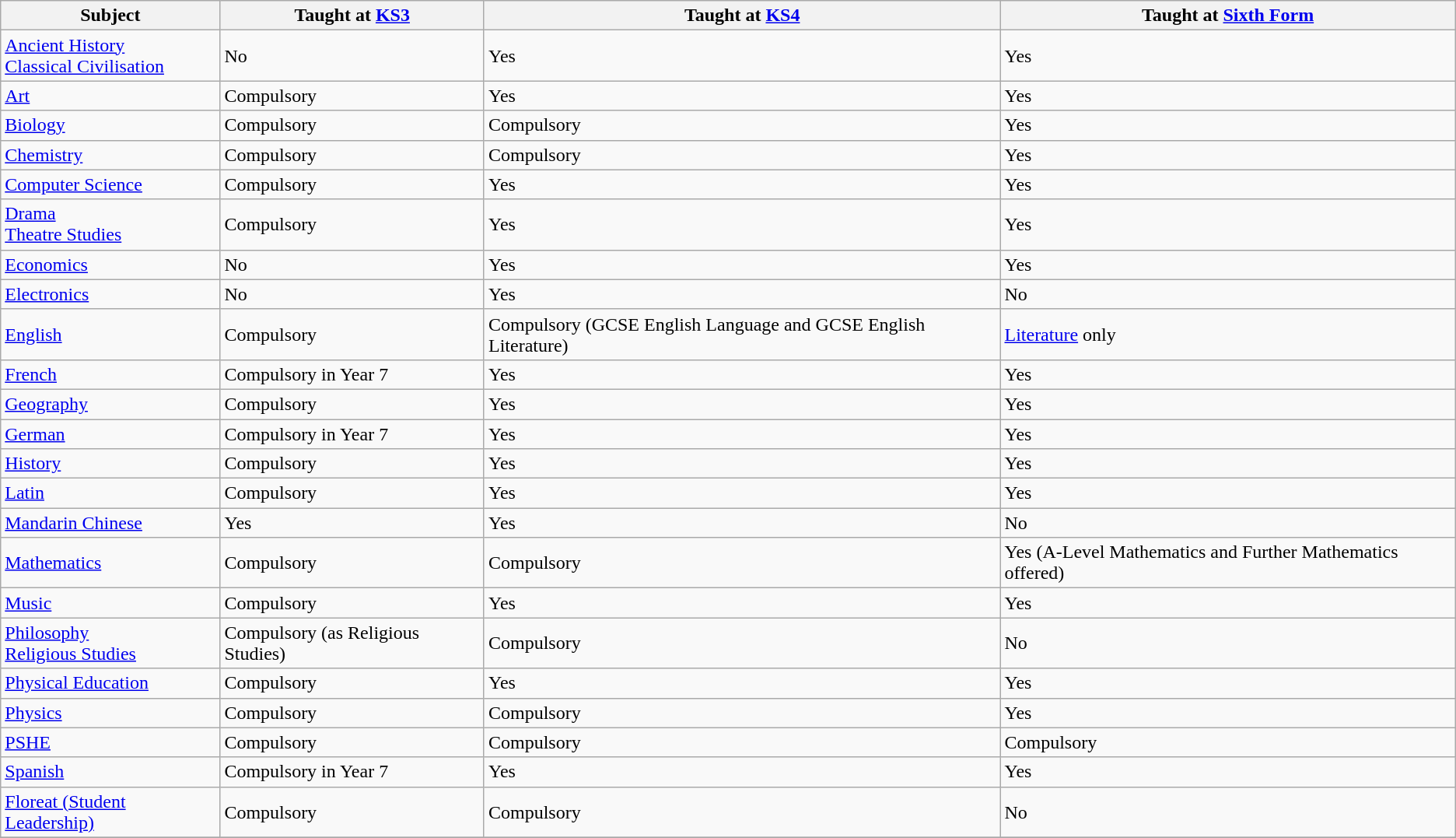<table class="wikitable">
<tr>
<th>Subject</th>
<th>Taught at <a href='#'>KS3</a></th>
<th>Taught at <a href='#'>KS4</a></th>
<th>Taught at <a href='#'>Sixth Form</a></th>
</tr>
<tr>
<td><a href='#'>Ancient History</a><br><a href='#'>Classical Civilisation</a></td>
<td>No</td>
<td>Yes</td>
<td>Yes</td>
</tr>
<tr>
<td><a href='#'>Art</a></td>
<td>Compulsory</td>
<td>Yes</td>
<td>Yes</td>
</tr>
<tr>
<td><a href='#'>Biology</a></td>
<td>Compulsory</td>
<td>Compulsory</td>
<td>Yes</td>
</tr>
<tr>
<td><a href='#'>Chemistry</a></td>
<td>Compulsory</td>
<td>Compulsory</td>
<td>Yes</td>
</tr>
<tr>
<td><a href='#'>Computer Science</a></td>
<td>Compulsory</td>
<td>Yes</td>
<td>Yes</td>
</tr>
<tr>
<td><a href='#'>Drama</a><br><a href='#'>Theatre Studies</a></td>
<td>Compulsory</td>
<td>Yes</td>
<td>Yes</td>
</tr>
<tr>
<td><a href='#'>Economics</a></td>
<td>No</td>
<td>Yes</td>
<td>Yes</td>
</tr>
<tr>
<td><a href='#'>Electronics</a></td>
<td>No</td>
<td>Yes</td>
<td>No</td>
</tr>
<tr>
<td><a href='#'>English</a></td>
<td>Compulsory</td>
<td>Compulsory (GCSE English Language and GCSE English Literature)</td>
<td><a href='#'>Literature</a> only</td>
</tr>
<tr>
<td><a href='#'>French</a></td>
<td>Compulsory in Year 7</td>
<td>Yes</td>
<td>Yes</td>
</tr>
<tr>
<td><a href='#'>Geography</a></td>
<td>Compulsory</td>
<td>Yes</td>
<td>Yes</td>
</tr>
<tr>
<td><a href='#'>German</a></td>
<td>Compulsory in Year 7</td>
<td>Yes</td>
<td>Yes</td>
</tr>
<tr>
<td><a href='#'>History</a></td>
<td>Compulsory</td>
<td>Yes</td>
<td>Yes</td>
</tr>
<tr>
<td><a href='#'>Latin</a></td>
<td>Compulsory</td>
<td>Yes</td>
<td>Yes</td>
</tr>
<tr>
<td><a href='#'>Mandarin Chinese</a></td>
<td>Yes <br></td>
<td>Yes</td>
<td>No</td>
</tr>
<tr>
<td><a href='#'>Mathematics</a></td>
<td>Compulsory</td>
<td>Compulsory</td>
<td>Yes (A-Level Mathematics and Further Mathematics offered)</td>
</tr>
<tr>
<td><a href='#'>Music</a></td>
<td>Compulsory</td>
<td>Yes</td>
<td>Yes</td>
</tr>
<tr>
<td><a href='#'>Philosophy</a><br><a href='#'>Religious Studies</a></td>
<td>Compulsory (as Religious Studies)</td>
<td>Compulsory</td>
<td>No</td>
</tr>
<tr>
<td><a href='#'>Physical Education</a></td>
<td>Compulsory</td>
<td>Yes</td>
<td>Yes</td>
</tr>
<tr>
<td><a href='#'>Physics</a></td>
<td>Compulsory</td>
<td>Compulsory</td>
<td>Yes</td>
</tr>
<tr>
<td><a href='#'>PSHE</a></td>
<td>Compulsory</td>
<td>Compulsory</td>
<td>Compulsory</td>
</tr>
<tr>
<td><a href='#'>Spanish</a></td>
<td>Compulsory in Year 7</td>
<td>Yes</td>
<td>Yes</td>
</tr>
<tr>
<td><a href='#'>Floreat (Student Leadership)</a></td>
<td>Compulsory</td>
<td>Compulsory</td>
<td>No</td>
</tr>
<tr>
</tr>
</table>
